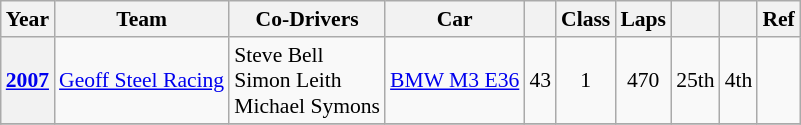<table class="wikitable" style="font-size:90%">
<tr>
<th>Year</th>
<th>Team</th>
<th>Co-Drivers</th>
<th>Car</th>
<th></th>
<th>Class</th>
<th>Laps</th>
<th></th>
<th></th>
<th>Ref</th>
</tr>
<tr style="text-align:center;">
<th><a href='#'>2007</a></th>
<td align="left" nowrap> <a href='#'>Geoff Steel Racing</a></td>
<td align="left" nowrap> Steve Bell<br> Simon Leith<br> Michael Symons</td>
<td align="left" nowrap><a href='#'>BMW M3 E36</a></td>
<td>43</td>
<td>1</td>
<td>470</td>
<td>25th</td>
<td>4th</td>
<td></td>
</tr>
<tr>
</tr>
</table>
